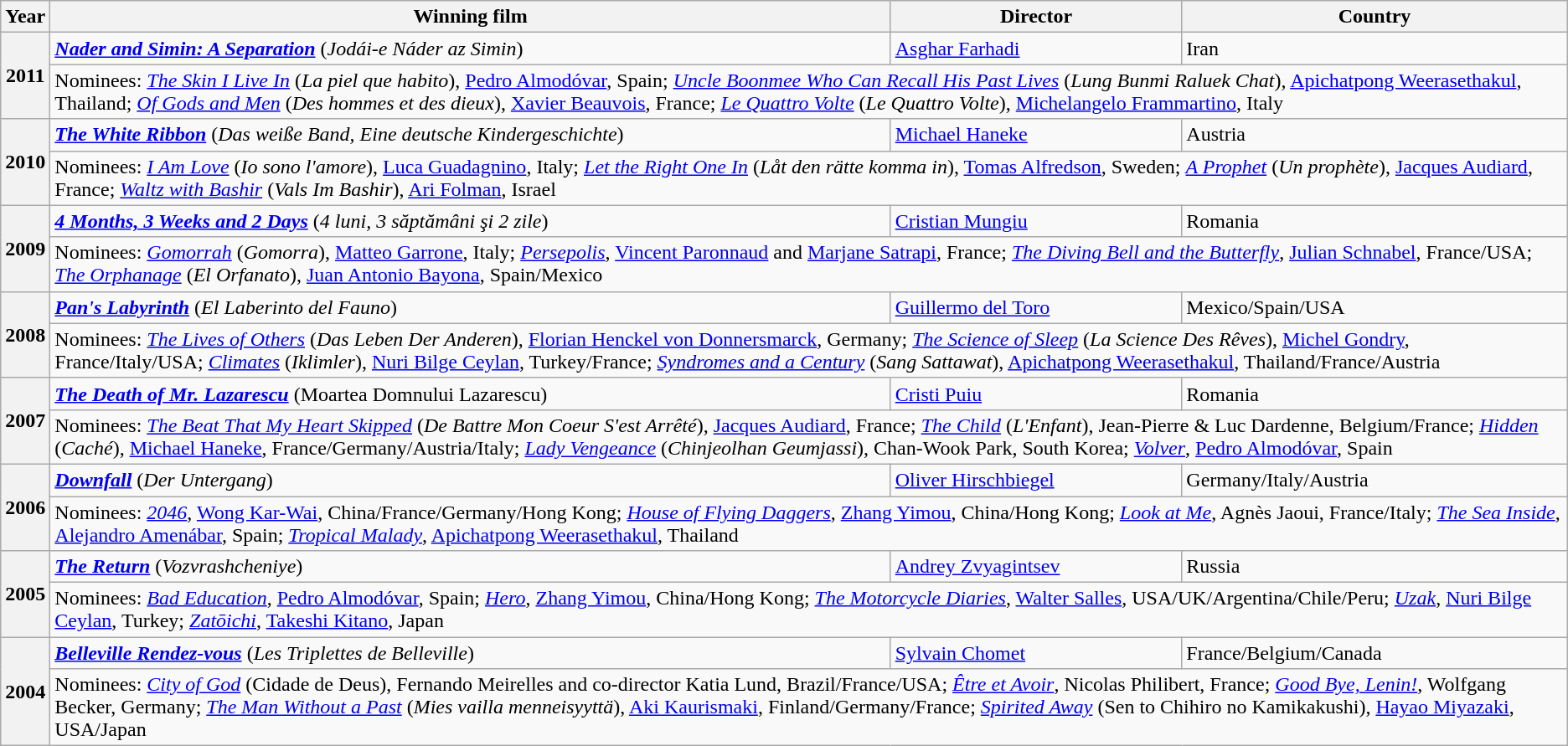<table class="wikitable">
<tr>
<th>Year</th>
<th>Winning film</th>
<th>Director</th>
<th>Country</th>
</tr>
<tr>
<th rowspan="2">2011</th>
<td><strong><em><a href='#'>Nader and Simin: A Separation</a></em></strong> (<em>Jodái-e Náder az Simin</em>)</td>
<td><a href='#'>Asghar Farhadi</a></td>
<td>Iran</td>
</tr>
<tr>
<td colspan="3">Nominees: <em><a href='#'>The Skin I Live In</a></em> (<em>La piel que habito</em>), <a href='#'>Pedro Almodóvar</a>, Spain; <em><a href='#'>Uncle Boonmee Who Can Recall His Past Lives</a></em> (<em>Lung Bunmi Raluek Chat</em>), <a href='#'>Apichatpong Weerasethakul</a>, Thailand; <em><a href='#'>Of Gods and Men</a></em> (<em>Des hommes et des dieux</em>), <a href='#'>Xavier Beauvois</a>, France; <em><a href='#'>Le Quattro Volte</a></em> (<em>Le Quattro Volte</em>), <a href='#'>Michelangelo Frammartino</a>, Italy</td>
</tr>
<tr>
<th rowspan="2">2010</th>
<td><strong><em><a href='#'>The White Ribbon</a></em></strong> (<em>Das weiße Band, Eine deutsche Kindergeschichte</em>)</td>
<td><a href='#'>Michael Haneke</a></td>
<td>Austria</td>
</tr>
<tr>
<td colspan="3">Nominees: <em><a href='#'>I Am Love</a></em> (<em>Io sono l'amore</em>), <a href='#'>Luca Guadagnino</a>, Italy; <em><a href='#'>Let the Right One In</a></em> (<em>Låt den rätte komma in</em>), <a href='#'>Tomas Alfredson</a>, Sweden; <em><a href='#'>A Prophet</a></em> (<em>Un prophète</em>), <a href='#'>Jacques Audiard</a>, France; <em><a href='#'>Waltz with Bashir</a></em> (<em>Vals Im Bashir</em>), <a href='#'>Ari Folman</a>, Israel</td>
</tr>
<tr>
<th rowspan="2">2009</th>
<td><strong><em><a href='#'>4 Months, 3 Weeks and 2 Days</a></em></strong> (<em>4 luni, 3 săptămâni şi 2 zile</em>)</td>
<td><a href='#'>Cristian Mungiu</a></td>
<td>Romania</td>
</tr>
<tr>
<td colspan="3">Nominees: <em><a href='#'>Gomorrah</a></em> (<em>Gomorra</em>), <a href='#'>Matteo Garrone</a>, Italy; <em><a href='#'>Persepolis</a></em>, <a href='#'>Vincent Paronnaud</a> and <a href='#'>Marjane Satrapi</a>, France; <em><a href='#'>The Diving Bell and the Butterfly</a></em>, <a href='#'>Julian Schnabel</a>, France/USA; <em><a href='#'>The Orphanage</a></em> (<em>El Orfanato</em>), <a href='#'>Juan Antonio Bayona</a>, Spain/Mexico</td>
</tr>
<tr>
<th rowspan="2">2008</th>
<td><strong><em><a href='#'>Pan's Labyrinth</a></em></strong> (<em>El Laberinto del Fauno</em>)</td>
<td><a href='#'>Guillermo del Toro</a></td>
<td>Mexico/Spain/USA</td>
</tr>
<tr>
<td colspan="3">Nominees: <em><a href='#'>The Lives of Others</a></em> (<em>Das Leben Der Anderen</em>), <a href='#'>Florian Henckel von Donnersmarck</a>, Germany; <em><a href='#'>The Science of Sleep</a></em> (<em>La Science Des Rêves</em>), <a href='#'>Michel Gondry</a>, France/Italy/USA; <em><a href='#'>Climates</a></em> (<em>Iklimler</em>), <a href='#'>Nuri Bilge Ceylan</a>, Turkey/France; <em><a href='#'>Syndromes and a Century</a></em> (<em>Sang Sattawat</em>), <a href='#'>Apichatpong Weerasethakul</a>, Thailand/France/Austria</td>
</tr>
<tr>
<th rowspan="2">2007</th>
<td><strong><em><a href='#'>The Death of Mr. Lazarescu</a></em></strong> (Moartea Domnului Lazarescu)</td>
<td><a href='#'>Cristi Puiu</a></td>
<td>Romania</td>
</tr>
<tr>
<td colspan="3">Nominees: <em><a href='#'>The Beat That My Heart Skipped</a></em> (<em>De Battre Mon Coeur S'est Arrêté</em>), <a href='#'>Jacques Audiard</a>, France; <em><a href='#'>The Child</a></em> (<em>L'Enfant</em>), Jean-Pierre & Luc Dardenne, Belgium/France; <em><a href='#'>Hidden</a></em> (<em>Caché</em>), <a href='#'>Michael Haneke</a>, France/Germany/Austria/Italy; <em><a href='#'>Lady Vengeance</a></em> (<em>Chinjeolhan Geumjassi</em>), Chan-Wook Park, South Korea; <em><a href='#'>Volver</a></em>, <a href='#'>Pedro Almodóvar</a>, Spain</td>
</tr>
<tr>
<th rowspan="2">2006</th>
<td><strong><em><a href='#'>Downfall</a></em></strong> (<em>Der Untergang</em>)</td>
<td><a href='#'>Oliver Hirschbiegel</a></td>
<td>Germany/Italy/Austria</td>
</tr>
<tr>
<td colspan="3">Nominees: <em><a href='#'>2046</a></em>, <a href='#'>Wong Kar-Wai</a>, China/France/Germany/Hong Kong; <em><a href='#'>House of Flying Daggers</a></em>, <a href='#'>Zhang Yimou</a>, China/Hong Kong; <em><a href='#'>Look at Me</a></em>, Agnès Jaoui, France/Italy; <em><a href='#'>The Sea Inside</a></em>, <a href='#'>Alejandro Amenábar</a>, Spain; <em><a href='#'>Tropical Malady</a></em>, <a href='#'>Apichatpong Weerasethakul</a>, Thailand</td>
</tr>
<tr>
<th rowspan="2">2005</th>
<td><strong><em><a href='#'>The Return</a></em></strong> (<em>Vozvrashcheniye</em>)</td>
<td><a href='#'>Andrey Zvyagintsev</a></td>
<td>Russia</td>
</tr>
<tr>
<td colspan="3">Nominees: <em><a href='#'>Bad Education</a></em>, <a href='#'>Pedro Almodóvar</a>, Spain; <em><a href='#'>Hero</a></em>, <a href='#'>Zhang Yimou</a>, China/Hong Kong; <em><a href='#'>The Motorcycle Diaries</a></em>, <a href='#'>Walter Salles</a>, USA/UK/Argentina/Chile/Peru; <em><a href='#'>Uzak</a></em>, <a href='#'>Nuri Bilge Ceylan</a>, Turkey; <em><a href='#'>Zatōichi</a></em>, <a href='#'>Takeshi Kitano</a>, Japan</td>
</tr>
<tr>
<th rowspan="2">2004</th>
<td><strong><em><a href='#'>Belleville Rendez-vous</a></em></strong> (<em>Les Triplettes de Belleville</em>)</td>
<td><a href='#'>Sylvain Chomet</a></td>
<td>France/Belgium/Canada</td>
</tr>
<tr>
<td colspan="3">Nominees: <em><a href='#'>City of God</a></em> (Cidade de Deus), Fernando Meirelles and co-director Katia Lund, Brazil/France/USA; <em><a href='#'>Être et Avoir</a></em>, Nicolas Philibert, France; <em><a href='#'>Good Bye, Lenin!</a></em>, Wolfgang Becker, Germany; <em><a href='#'>The Man Without a Past</a></em> (<em>Mies vailla menneisyyttä</em>), <a href='#'>Aki Kaurismaki</a>, Finland/Germany/France; <em><a href='#'>Spirited Away</a></em> (Sen to Chihiro no Kamikakushi), <a href='#'>Hayao Miyazaki</a>, USA/Japan</td>
</tr>
</table>
